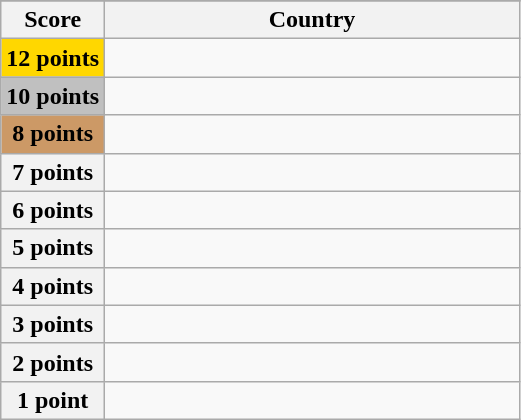<table class="wikitable">
<tr>
</tr>
<tr>
<th scope="col" width="20%">Score</th>
<th scope="col">Country</th>
</tr>
<tr>
<th scope="row" style="background:gold">12 points</th>
<td></td>
</tr>
<tr>
<th scope="row" style="background:silver">10 points</th>
<td></td>
</tr>
<tr>
<th scope="row" style="background:#CC9966">8 points</th>
<td></td>
</tr>
<tr>
<th scope="row">7 points</th>
<td></td>
</tr>
<tr>
<th scope="row">6 points</th>
<td></td>
</tr>
<tr>
<th scope="row">5 points</th>
<td></td>
</tr>
<tr>
<th scope="row">4 points</th>
<td></td>
</tr>
<tr>
<th scope="row">3 points</th>
<td></td>
</tr>
<tr>
<th scope="row">2 points</th>
<td></td>
</tr>
<tr>
<th scope="row">1 point</th>
<td></td>
</tr>
</table>
